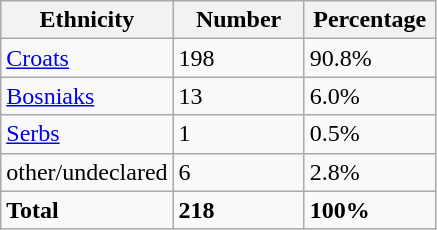<table class="wikitable">
<tr>
<th width="100px">Ethnicity</th>
<th width="80px">Number</th>
<th width="80px">Percentage</th>
</tr>
<tr>
<td><a href='#'>Croats</a></td>
<td>198</td>
<td>90.8%</td>
</tr>
<tr>
<td><a href='#'>Bosniaks</a></td>
<td>13</td>
<td>6.0%</td>
</tr>
<tr>
<td><a href='#'>Serbs</a></td>
<td>1</td>
<td>0.5%</td>
</tr>
<tr>
<td>other/undeclared</td>
<td>6</td>
<td>2.8%</td>
</tr>
<tr>
<td><strong>Total</strong></td>
<td><strong>218</strong></td>
<td><strong>100%</strong></td>
</tr>
</table>
